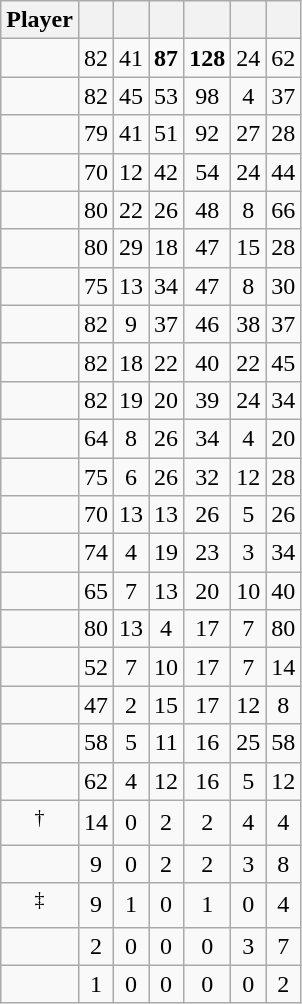<table class="wikitable sortable" style="text-align:center;">
<tr>
<th>Player</th>
<th></th>
<th></th>
<th></th>
<th></th>
<th data-sort-type="number"></th>
<th></th>
</tr>
<tr>
<td></td>
<td>82</td>
<td>41</td>
<td><strong>87</strong></td>
<td><strong>128</strong></td>
<td>24</td>
<td>62</td>
</tr>
<tr>
<td></td>
<td>82</td>
<td>45</td>
<td>53</td>
<td>98</td>
<td>4</td>
<td>37</td>
</tr>
<tr>
<td></td>
<td>79</td>
<td>41</td>
<td>51</td>
<td>92</td>
<td>27</td>
<td>28</td>
</tr>
<tr>
<td></td>
<td>70</td>
<td>12</td>
<td>42</td>
<td>54</td>
<td>24</td>
<td>44</td>
</tr>
<tr>
<td></td>
<td>80</td>
<td>22</td>
<td>26</td>
<td>48</td>
<td>8</td>
<td>66</td>
</tr>
<tr>
<td></td>
<td>80</td>
<td>29</td>
<td>18</td>
<td>47</td>
<td>15</td>
<td>28</td>
</tr>
<tr>
<td></td>
<td>75</td>
<td>13</td>
<td>34</td>
<td>47</td>
<td>8</td>
<td>30</td>
</tr>
<tr>
<td></td>
<td>82</td>
<td>9</td>
<td>37</td>
<td>46</td>
<td>38</td>
<td>37</td>
</tr>
<tr>
<td></td>
<td>82</td>
<td>18</td>
<td>22</td>
<td>40</td>
<td>22</td>
<td>45</td>
</tr>
<tr>
<td></td>
<td>82</td>
<td>19</td>
<td>20</td>
<td>39</td>
<td>24</td>
<td>34</td>
</tr>
<tr>
<td></td>
<td>64</td>
<td>8</td>
<td>26</td>
<td>34</td>
<td>4</td>
<td>20</td>
</tr>
<tr>
<td></td>
<td>75</td>
<td>6</td>
<td>26</td>
<td>32</td>
<td>12</td>
<td>28</td>
</tr>
<tr>
<td></td>
<td>70</td>
<td>13</td>
<td>13</td>
<td>26</td>
<td>5</td>
<td>26</td>
</tr>
<tr>
<td></td>
<td>74</td>
<td>4</td>
<td>19</td>
<td>23</td>
<td>3</td>
<td>34</td>
</tr>
<tr>
<td></td>
<td>65</td>
<td>7</td>
<td>13</td>
<td>20</td>
<td>10</td>
<td>40</td>
</tr>
<tr>
<td></td>
<td>80</td>
<td>13</td>
<td>4</td>
<td>17</td>
<td>7</td>
<td>80</td>
</tr>
<tr>
<td></td>
<td>52</td>
<td>7</td>
<td>10</td>
<td>17</td>
<td>7</td>
<td>14</td>
</tr>
<tr>
<td></td>
<td>47</td>
<td>2</td>
<td>15</td>
<td>17</td>
<td>12</td>
<td>8</td>
</tr>
<tr>
<td></td>
<td>58</td>
<td>5</td>
<td>11</td>
<td>16</td>
<td>25</td>
<td>58</td>
</tr>
<tr>
<td></td>
<td>62</td>
<td>4</td>
<td>12</td>
<td>16</td>
<td>5</td>
<td>12</td>
</tr>
<tr>
<td><sup>†</sup></td>
<td>14</td>
<td>0</td>
<td>2</td>
<td>2</td>
<td>4</td>
<td>4</td>
</tr>
<tr>
<td></td>
<td>9</td>
<td>0</td>
<td>2</td>
<td>2</td>
<td>3</td>
<td>8</td>
</tr>
<tr>
<td><sup>‡</sup></td>
<td>9</td>
<td>1</td>
<td>0</td>
<td>1</td>
<td>0</td>
<td>4</td>
</tr>
<tr>
<td></td>
<td>2</td>
<td>0</td>
<td>0</td>
<td>0</td>
<td>3</td>
<td>7</td>
</tr>
<tr>
<td></td>
<td>1</td>
<td>0</td>
<td>0</td>
<td>0</td>
<td>0</td>
<td>2</td>
</tr>
</table>
